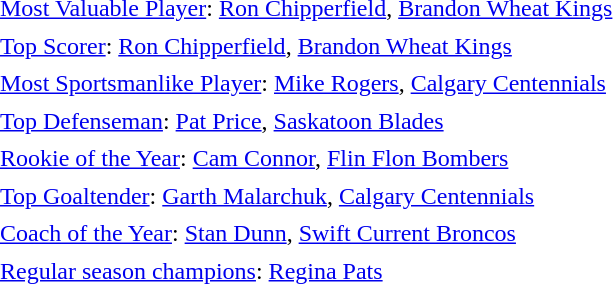<table cellpadding="3" cellspacing="1">
<tr>
<td><a href='#'>Most Valuable Player</a>: <a href='#'>Ron Chipperfield</a>, <a href='#'>Brandon Wheat Kings</a></td>
</tr>
<tr>
<td><a href='#'>Top Scorer</a>: <a href='#'>Ron Chipperfield</a>, <a href='#'>Brandon Wheat Kings</a></td>
</tr>
<tr>
<td><a href='#'>Most Sportsmanlike Player</a>: <a href='#'>Mike Rogers</a>, <a href='#'>Calgary Centennials</a></td>
</tr>
<tr>
<td><a href='#'>Top Defenseman</a>: <a href='#'>Pat Price</a>, <a href='#'>Saskatoon Blades</a></td>
</tr>
<tr>
<td><a href='#'>Rookie of the Year</a>: <a href='#'>Cam Connor</a>, <a href='#'>Flin Flon Bombers</a></td>
</tr>
<tr>
<td><a href='#'>Top Goaltender</a>: <a href='#'>Garth Malarchuk</a>, <a href='#'>Calgary Centennials</a></td>
</tr>
<tr>
<td><a href='#'>Coach of the Year</a>: <a href='#'>Stan Dunn</a>, <a href='#'>Swift Current Broncos</a></td>
</tr>
<tr>
<td><a href='#'>Regular season champions</a>: <a href='#'>Regina Pats</a></td>
</tr>
</table>
